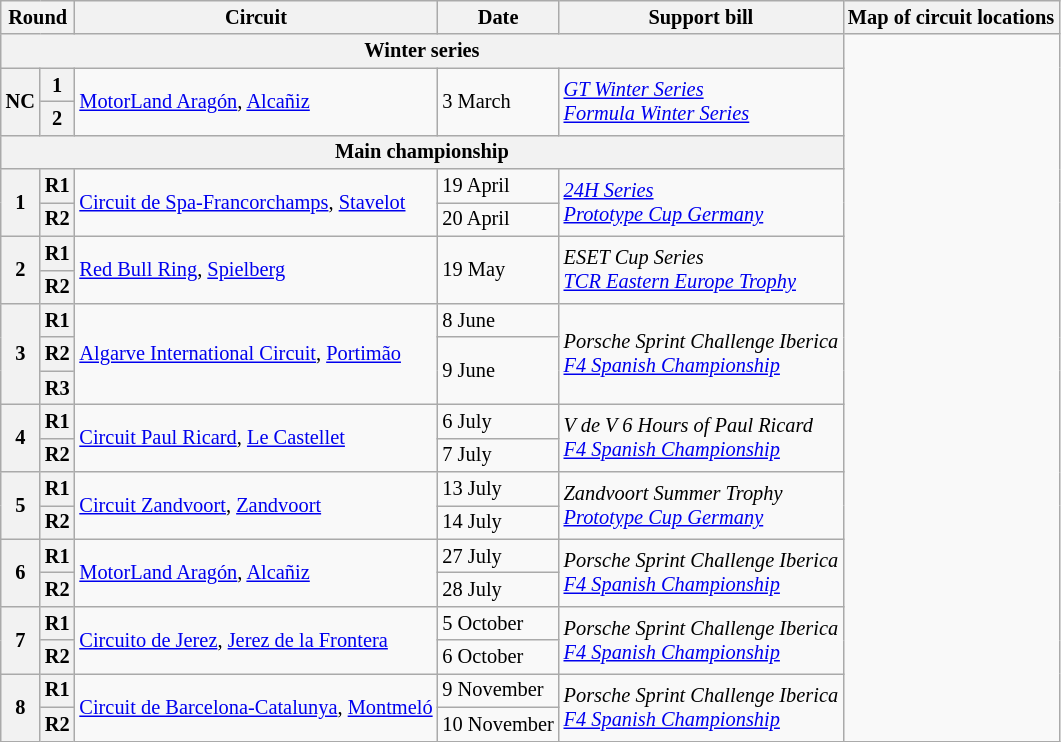<table class="wikitable" style="font-size: 85%;">
<tr>
<th colspan="2">Round</th>
<th>Circuit</th>
<th>Date</th>
<th>Support bill</th>
<th>Map of circuit locations</th>
</tr>
<tr>
<th colspan="5">Winter series</th>
<td rowspan="21"></td>
</tr>
<tr>
<th rowspan="2">NC</th>
<th>1</th>
<td rowspan="2"> <a href='#'>MotorLand Aragón</a>, <a href='#'>Alcañiz</a></td>
<td rowspan="2">3 March</td>
<td rowspan="2"><em><a href='#'>GT Winter Series</a><br><a href='#'>Formula Winter Series</a></em></td>
</tr>
<tr>
<th>2</th>
</tr>
<tr>
<th colspan="5">Main championship</th>
</tr>
<tr>
<th rowspan="2">1</th>
<th>R1</th>
<td rowspan="2"> <a href='#'>Circuit de Spa-Francorchamps</a>, <a href='#'>Stavelot</a></td>
<td>19 April</td>
<td rowspan="2"><em><a href='#'>24H Series</a><br><a href='#'>Prototype Cup Germany</a></em></td>
</tr>
<tr>
<th>R2</th>
<td>20 April</td>
</tr>
<tr>
<th rowspan="2">2</th>
<th>R1</th>
<td rowspan="2"> <a href='#'>Red Bull Ring</a>, <a href='#'>Spielberg</a></td>
<td rowspan="2">19 May</td>
<td rowspan="2"><em>ESET Cup Series<br><a href='#'>TCR Eastern Europe Trophy</a></em></td>
</tr>
<tr>
<th>R2</th>
</tr>
<tr>
<th rowspan="3">3</th>
<th>R1</th>
<td rowspan="3"> <a href='#'>Algarve International Circuit</a>, <a href='#'>Portimão</a></td>
<td>8 June</td>
<td rowspan="3"><em>Porsche Sprint Challenge Iberica<br><a href='#'>F4 Spanish Championship</a></em></td>
</tr>
<tr>
<th>R2</th>
<td rowspan="2">9 June</td>
</tr>
<tr>
<th>R3</th>
</tr>
<tr>
<th rowspan="2">4</th>
<th>R1</th>
<td rowspan="2"> <a href='#'>Circuit Paul Ricard</a>, <a href='#'>Le Castellet</a></td>
<td>6 July</td>
<td rowspan="2"><em>V de V 6 Hours of Paul Ricard<br><a href='#'>F4 Spanish Championship</a></em></td>
</tr>
<tr>
<th>R2</th>
<td>7 July</td>
</tr>
<tr>
<th rowspan="2">5</th>
<th>R1</th>
<td rowspan="2"> <a href='#'>Circuit Zandvoort</a>, <a href='#'>Zandvoort</a></td>
<td>13 July</td>
<td rowspan="2"><em>Zandvoort Summer Trophy<br><a href='#'>Prototype Cup Germany</a></em></td>
</tr>
<tr>
<th>R2</th>
<td>14 July</td>
</tr>
<tr>
<th rowspan="2">6</th>
<th>R1</th>
<td rowspan="2"> <a href='#'>MotorLand Aragón</a>, <a href='#'>Alcañiz</a></td>
<td>27 July</td>
<td rowspan="2"><em>Porsche Sprint Challenge Iberica<br><a href='#'>F4 Spanish Championship</a></em></td>
</tr>
<tr>
<th>R2</th>
<td>28 July</td>
</tr>
<tr>
<th rowspan="2">7</th>
<th>R1</th>
<td rowspan="2"> <a href='#'>Circuito de Jerez</a>, <a href='#'>Jerez de la Frontera</a></td>
<td>5 October</td>
<td rowspan="2"><em>Porsche Sprint Challenge Iberica<br><a href='#'>F4 Spanish Championship</a></em></td>
</tr>
<tr>
<th>R2</th>
<td>6 October</td>
</tr>
<tr>
<th rowspan="2">8</th>
<th>R1</th>
<td rowspan="2"> <a href='#'>Circuit de Barcelona-Catalunya</a>, <a href='#'>Montmeló</a></td>
<td>9 November</td>
<td rowspan="2"><em>Porsche Sprint Challenge Iberica<br><a href='#'>F4 Spanish Championship</a></em></td>
</tr>
<tr>
<th>R2</th>
<td>10 November</td>
</tr>
</table>
